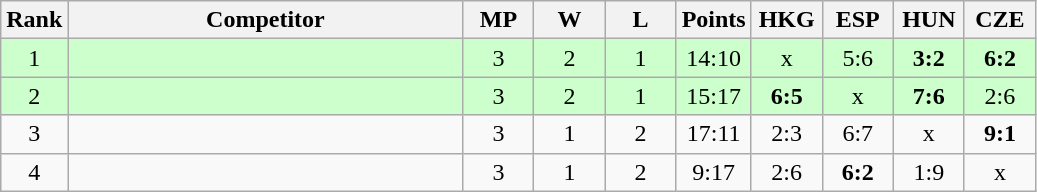<table class="wikitable" style="text-align:center">
<tr>
<th>Rank</th>
<th style="width:16em">Competitor</th>
<th style="width:2.5em">MP</th>
<th style="width:2.5em">W</th>
<th style="width:2.5em">L</th>
<th>Points</th>
<th style="width:2.5em">HKG</th>
<th style="width:2.5em">ESP</th>
<th style="width:2.5em">HUN</th>
<th style="width:2.5em">CZE</th>
</tr>
<tr style="background:#cfc;">
<td>1</td>
<td style="text-align:left"></td>
<td>3</td>
<td>2</td>
<td>1</td>
<td>14:10</td>
<td>x</td>
<td>5:6</td>
<td><strong>3:2</strong></td>
<td><strong>6:2</strong></td>
</tr>
<tr style="background:#cfc;">
<td>2</td>
<td style="text-align:left"></td>
<td>3</td>
<td>2</td>
<td>1</td>
<td>15:17</td>
<td><strong>6:5</strong></td>
<td>x</td>
<td><strong>7:6</strong></td>
<td>2:6</td>
</tr>
<tr>
<td>3</td>
<td style="text-align:left"></td>
<td>3</td>
<td>1</td>
<td>2</td>
<td>17:11</td>
<td>2:3</td>
<td>6:7</td>
<td>x</td>
<td><strong>9:1</strong></td>
</tr>
<tr>
<td>4</td>
<td style="text-align:left"></td>
<td>3</td>
<td>1</td>
<td>2</td>
<td>9:17</td>
<td>2:6</td>
<td><strong>6:2</strong></td>
<td>1:9</td>
<td>x</td>
</tr>
</table>
